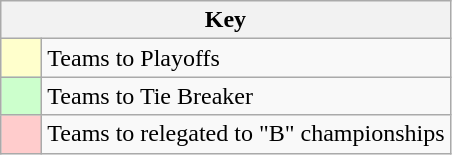<table class="wikitable" style="text-align: center;">
<tr>
<th colspan=2>Key</th>
</tr>
<tr>
<td style="background:#ffffcc; width:20px;"></td>
<td align=left>Teams to Playoffs</td>
</tr>
<tr>
<td style="background:#ccffcc; width:20px;"></td>
<td align=left>Teams to Tie Breaker</td>
</tr>
<tr>
<td style="background:#ffcccc; width:20px;"></td>
<td align=left>Teams to relegated to "B" championships</td>
</tr>
</table>
